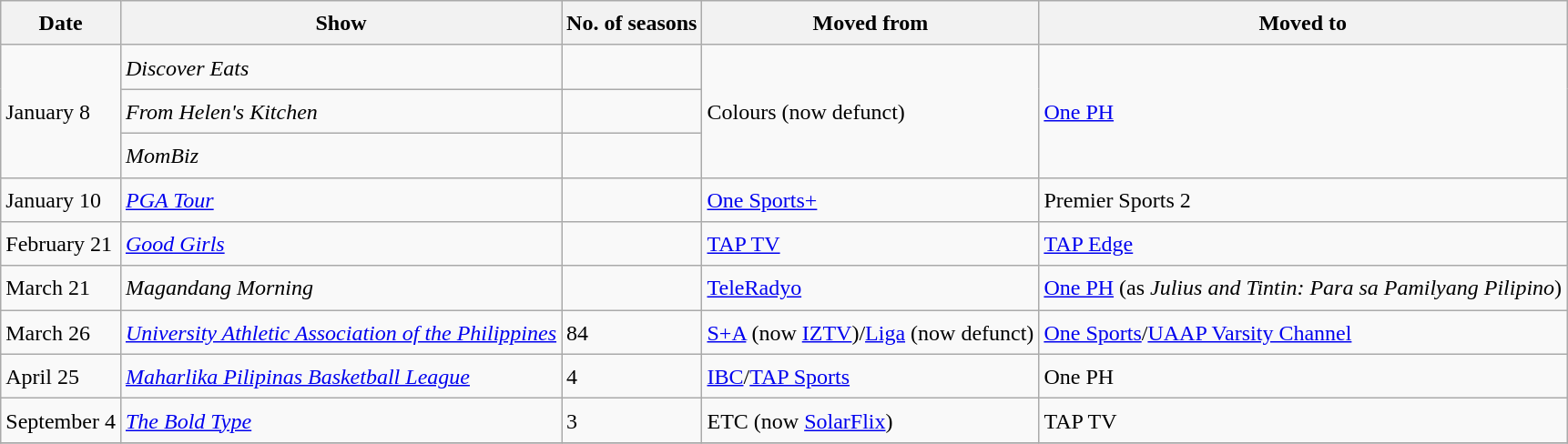<table class="wikitable" style="text-align:left; line-height:25px; width:auto;">
<tr>
<th>Date</th>
<th>Show</th>
<th>No. of seasons</th>
<th>Moved from</th>
<th>Moved to</th>
</tr>
<tr>
<td rowspan="3">January 8</td>
<td><em>Discover Eats</em></td>
<td></td>
<td rowspan="3">Colours (now defunct)</td>
<td rowspan="3"><a href='#'>One PH</a></td>
</tr>
<tr>
<td><em>From Helen's Kitchen</em></td>
<td></td>
</tr>
<tr>
<td><em>MomBiz</em></td>
<td></td>
</tr>
<tr>
<td>January 10</td>
<td><em><a href='#'>PGA Tour</a></em></td>
<td></td>
<td><a href='#'>One Sports+</a></td>
<td>Premier Sports 2</td>
</tr>
<tr>
<td>February 21</td>
<td><em><a href='#'>Good Girls</a></em></td>
<td></td>
<td><a href='#'>TAP TV</a></td>
<td><a href='#'>TAP Edge</a></td>
</tr>
<tr>
<td>March 21</td>
<td><em>Magandang Morning</em></td>
<td></td>
<td><a href='#'>TeleRadyo</a></td>
<td><a href='#'>One PH</a> (as <em>Julius and Tintin: Para sa Pamilyang Pilipino</em>)</td>
</tr>
<tr>
<td>March 26</td>
<td><em><a href='#'>University Athletic Association of the Philippines</a></em></td>
<td>84</td>
<td><a href='#'>S+A</a> (now <a href='#'>IZTV</a>)/<a href='#'>Liga</a> (now defunct)</td>
<td><a href='#'>One Sports</a>/<a href='#'>UAAP Varsity Channel</a></td>
</tr>
<tr>
<td>April 25</td>
<td><em><a href='#'>Maharlika Pilipinas Basketball League</a></em></td>
<td>4</td>
<td><a href='#'>IBC</a>/<a href='#'>TAP Sports</a></td>
<td>One PH</td>
</tr>
<tr>
<td>September 4</td>
<td><em><a href='#'>The Bold Type</a></em></td>
<td>3</td>
<td>ETC (now <a href='#'>SolarFlix</a>)</td>
<td>TAP TV</td>
</tr>
<tr>
</tr>
</table>
